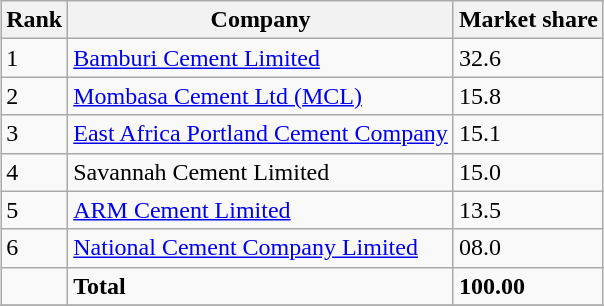<table class="wikitable sortable" style="margin: 0.5em auto">
<tr>
<th>Rank</th>
<th>Company</th>
<th>Market share</th>
</tr>
<tr>
<td>1</td>
<td><a href='#'>Bamburi Cement Limited</a></td>
<td>32.6</td>
</tr>
<tr>
<td>2</td>
<td><a href='#'>Mombasa Cement Ltd (MCL)</a></td>
<td>15.8</td>
</tr>
<tr>
<td>3</td>
<td><a href='#'>East Africa Portland Cement Company</a></td>
<td>15.1</td>
</tr>
<tr>
<td>4</td>
<td>Savannah Cement Limited</td>
<td>15.0</td>
</tr>
<tr>
<td>5</td>
<td><a href='#'>ARM Cement Limited</a></td>
<td>13.5</td>
</tr>
<tr>
<td>6</td>
<td><a href='#'>National Cement Company Limited</a></td>
<td>08.0</td>
</tr>
<tr>
<td></td>
<td><strong>Total</strong></td>
<td><strong>100.00</strong></td>
</tr>
<tr>
</tr>
</table>
